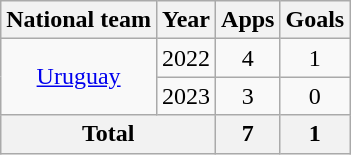<table class="wikitable" style="text-align:center">
<tr>
<th>National team</th>
<th>Year</th>
<th>Apps</th>
<th>Goals</th>
</tr>
<tr>
<td rowspan="2"><a href='#'>Uruguay</a></td>
<td>2022</td>
<td>4</td>
<td>1</td>
</tr>
<tr>
<td>2023</td>
<td>3</td>
<td>0</td>
</tr>
<tr>
<th colspan="2">Total</th>
<th>7</th>
<th>1</th>
</tr>
</table>
